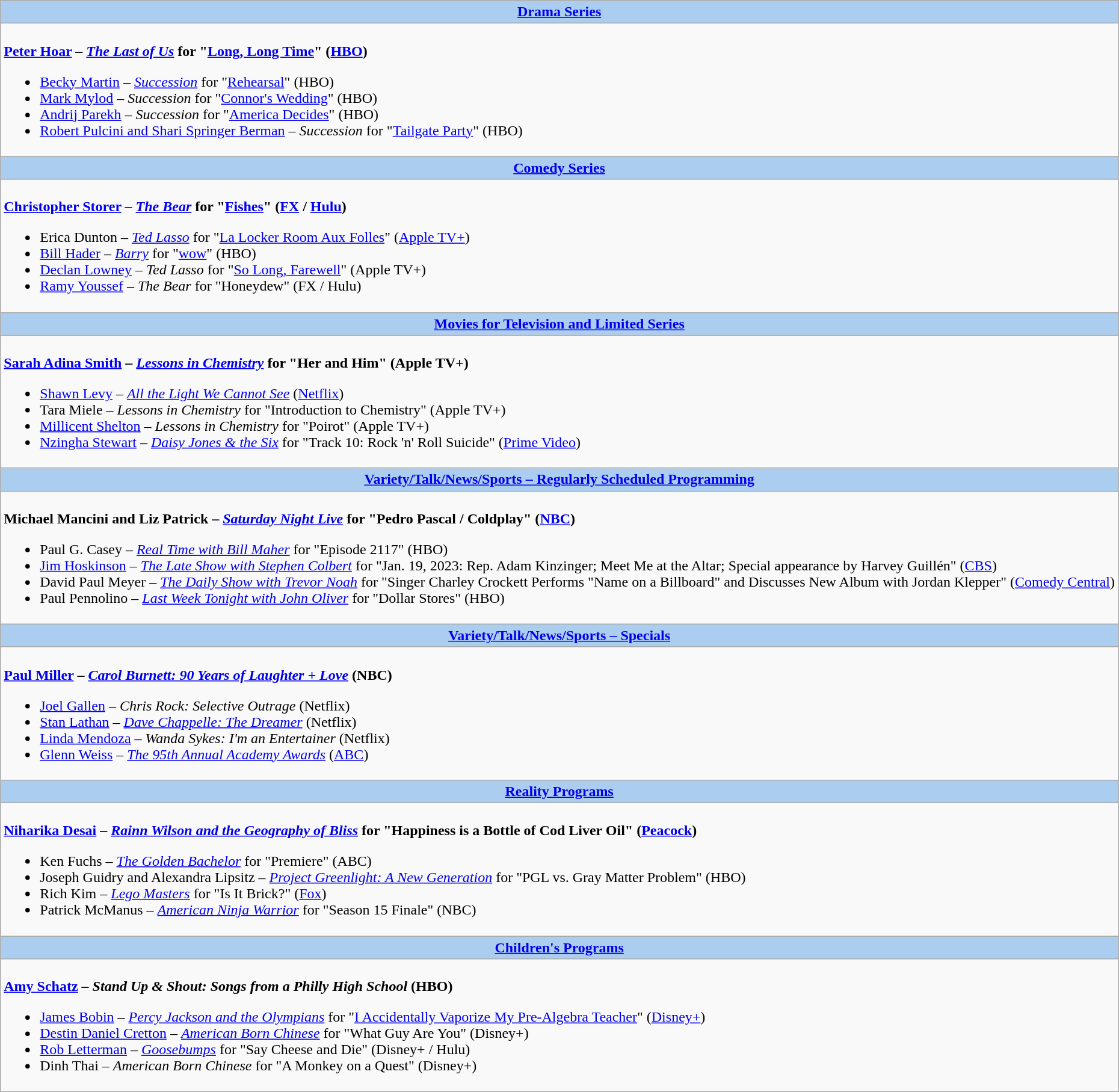<table class=wikitable style="width="100%">
<tr>
<th colspan="2" style="background:#abcdef;"><a href='#'>Drama Series</a></th>
</tr>
<tr>
<td colspan="2" style="vertical-align:top;"><br><strong><a href='#'>Peter Hoar</a> – <em><a href='#'>The Last of Us</a></em> for "<a href='#'>Long, Long Time</a>" (<a href='#'>HBO</a>)</strong><ul><li><a href='#'>Becky Martin</a> – <em><a href='#'>Succession</a></em> for "<a href='#'>Rehearsal</a>" (HBO)</li><li><a href='#'>Mark Mylod</a> – <em>Succession</em> for "<a href='#'>Connor's Wedding</a>" (HBO)</li><li><a href='#'>Andrij Parekh</a> – <em>Succession</em> for "<a href='#'>America Decides</a>" (HBO)</li><li><a href='#'>Robert Pulcini and Shari Springer Berman</a> – <em>Succession</em> for "<a href='#'>Tailgate Party</a>" (HBO)</li></ul></td>
</tr>
<tr>
<th colspan="2" style="background:#abcdef;"><a href='#'>Comedy Series</a></th>
</tr>
<tr>
<td colspan="2" style="vertical-align:top;"><br><strong><a href='#'>Christopher Storer</a> – <em><a href='#'>The Bear</a></em> for "<a href='#'>Fishes</a>" (<a href='#'>FX</a> / <a href='#'>Hulu</a>)</strong><ul><li>Erica Dunton – <em><a href='#'>Ted Lasso</a></em> for "<a href='#'>La Locker Room Aux Folles</a>" (<a href='#'>Apple TV+</a>)</li><li><a href='#'>Bill Hader</a> – <em><a href='#'>Barry</a></em> for "<a href='#'>wow</a>" (HBO)</li><li><a href='#'>Declan Lowney</a> – <em>Ted Lasso</em> for "<a href='#'>So Long, Farewell</a>" (Apple TV+)</li><li><a href='#'>Ramy Youssef</a> – <em>The Bear</em> for "Honeydew" (FX / Hulu)</li></ul></td>
</tr>
<tr>
<th colspan="2" style="background:#abcdef;"><a href='#'>Movies for Television and Limited Series</a></th>
</tr>
<tr>
<td colspan="2" style="vertical-align:top;"><br><strong><a href='#'>Sarah Adina Smith</a> – <em><a href='#'>Lessons in Chemistry</a></em> for "Her and Him" (Apple TV+)</strong><ul><li><a href='#'>Shawn Levy</a> – <em><a href='#'>All the Light We Cannot See</a></em> (<a href='#'>Netflix</a>)</li><li>Tara Miele – <em>Lessons in Chemistry</em> for "Introduction to Chemistry" (Apple TV+)</li><li><a href='#'>Millicent Shelton</a> – <em>Lessons in Chemistry</em> for "Poirot" (Apple TV+)</li><li><a href='#'>Nzingha Stewart</a> – <em><a href='#'>Daisy Jones & the Six</a></em> for "Track 10: Rock 'n' Roll Suicide" (<a href='#'>Prime Video</a>)</li></ul></td>
</tr>
<tr>
<th colspan="2" style="background:#abcdef;"><a href='#'>Variety/Talk/News/Sports – Regularly Scheduled Programming</a></th>
</tr>
<tr>
<td colspan="2" style="vertical-align:top;"><br><strong>Michael Mancini and Liz Patrick – <em><a href='#'>Saturday Night Live</a></em> for "Pedro Pascal / Coldplay" (<a href='#'>NBC</a>)</strong><ul><li>Paul G. Casey – <em><a href='#'>Real Time with Bill Maher</a></em> for "Episode 2117" (HBO)</li><li><a href='#'>Jim Hoskinson</a> – <em><a href='#'>The Late Show with Stephen Colbert</a></em> for "Jan. 19, 2023: Rep. Adam Kinzinger; Meet Me at the Altar; Special appearance by Harvey Guillén" (<a href='#'>CBS</a>)</li><li>David Paul Meyer – <em><a href='#'>The Daily Show with Trevor Noah</a></em> for "Singer Charley Crockett Performs "Name on a Billboard" and Discusses New Album with Jordan Klepper" (<a href='#'>Comedy Central</a>)</li><li>Paul Pennolino – <em><a href='#'>Last Week Tonight with John Oliver</a></em> for "Dollar Stores" (HBO)</li></ul></td>
</tr>
<tr>
<th colspan="2" style="background:#abcdef;"><a href='#'>Variety/Talk/News/Sports – Specials</a></th>
</tr>
<tr>
<td colspan="2" style="vertical-align:top;"><br><strong><a href='#'>Paul Miller</a> – <em><a href='#'>Carol Burnett: 90 Years of Laughter + Love</a></em> (NBC)</strong><ul><li><a href='#'>Joel Gallen</a> – <em>Chris Rock: Selective Outrage</em> (Netflix)</li><li><a href='#'>Stan Lathan</a> – <em><a href='#'>Dave Chappelle: The Dreamer</a></em> (Netflix)</li><li><a href='#'>Linda Mendoza</a> – <em>Wanda Sykes: I'm an Entertainer</em> (Netflix)</li><li><a href='#'>Glenn Weiss</a> – <em><a href='#'>The 95th Annual Academy Awards</a></em> (<a href='#'>ABC</a>)</li></ul></td>
</tr>
<tr>
<th colspan="2" style="background:#abcdef;"><a href='#'>Reality Programs</a></th>
</tr>
<tr>
<td colspan="2" style="vertical-align:top;"><br><strong><a href='#'>Niharika Desai</a> – <em><a href='#'>Rainn Wilson and the Geography of Bliss</a></em> for "Happiness is a Bottle of Cod Liver Oil" (<a href='#'>Peacock</a>)</strong><ul><li>Ken Fuchs – <em><a href='#'>The Golden Bachelor</a></em> for "Premiere" (ABC)</li><li>Joseph Guidry and Alexandra Lipsitz – <em><a href='#'>Project Greenlight: A New Generation</a></em> for "PGL vs. Gray Matter Problem" (HBO)</li><li>Rich Kim – <em><a href='#'>Lego Masters</a></em> for "Is It Brick?" (<a href='#'>Fox</a>)</li><li>Patrick McManus – <em><a href='#'>American Ninja Warrior</a></em> for "Season 15 Finale" (NBC)</li></ul></td>
</tr>
<tr>
<th colspan="2" style="background:#abcdef;"><a href='#'>Children's Programs</a></th>
</tr>
<tr>
<td colspan="2" style="vertical-align:top;"><br><strong><a href='#'>Amy Schatz</a> – <em>Stand Up & Shout: Songs from a Philly High School</em> (HBO)</strong><ul><li><a href='#'>James Bobin</a> – <em><a href='#'>Percy Jackson and the Olympians</a></em> for "<a href='#'>I Accidentally Vaporize My Pre-Algebra Teacher</a>" (<a href='#'>Disney+</a>)</li><li><a href='#'>Destin Daniel Cretton</a> – <em><a href='#'>American Born Chinese</a></em> for "What Guy Are You" (Disney+)</li><li><a href='#'>Rob Letterman</a> – <em><a href='#'>Goosebumps</a></em> for "Say Cheese and Die" (Disney+ / Hulu)</li><li>Dinh Thai – <em>American Born Chinese</em> for "A Monkey on a  Quest" (Disney+)</li></ul></td>
</tr>
</table>
